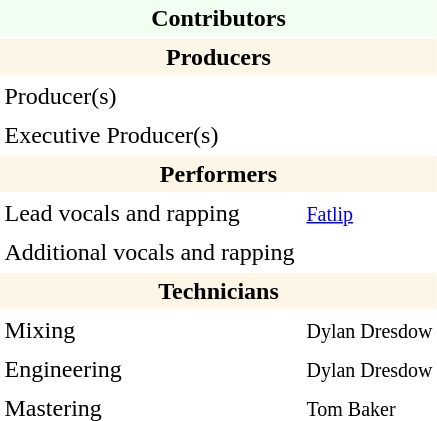<table cellpadding="3" align="all" border:3px solid;">
<tr>
<td style="text-align:center; background:honeydew" colspan="2"><strong>Contributors</strong></td>
</tr>
<tr>
<th style="text-align:center; background:oldlace" colspan="2"><strong>Producers</strong></th>
</tr>
<tr>
<td>Producer(s)</td>
<td></td>
</tr>
<tr>
<td>Executive Producer(s)</td>
<td></td>
</tr>
<tr>
<th style="text-align:center; background:oldlace" colspan="2"><strong>Performers</strong></th>
</tr>
<tr>
<td>Lead vocals and rapping</td>
<td><small><a href='#'>Fatlip</a></small></td>
</tr>
<tr>
<td>Additional vocals and rapping</td>
<td></td>
</tr>
<tr>
<th style="text-align:center; background:oldlace" colspan="2"><strong>Technicians</strong></th>
</tr>
<tr>
<td>Mixing</td>
<td><small>Dylan Dresdow</small></td>
</tr>
<tr>
<td>Engineering</td>
<td><small>Dylan Dresdow</small></td>
</tr>
<tr>
<td>Mastering</td>
<td><small>Tom Baker</small></td>
</tr>
<tr>
</tr>
</table>
